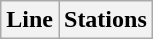<table class="wikitable">
<tr>
<th>Line</th>
<th>Stations<br></th>
</tr>
</table>
